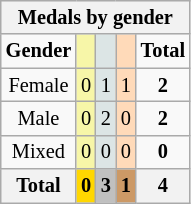<table class="wikitable" style="font-size:85%">
<tr style="background:#efefef;">
<th colspan=7><strong>Medals by gender</strong></th>
</tr>
<tr align=center>
<td><strong>Gender</strong></td>
<td bgcolor=#f7f6a8></td>
<td bgcolor=#dce5e5></td>
<td bgcolor=#ffdab9></td>
<td><strong>Total</strong></td>
</tr>
<tr align=center>
<td>Female</td>
<td style="background:#F7F6A8;">0</td>
<td style="background:#DCE5E5;">1</td>
<td style="background:#FFDAB9;">1</td>
<td><strong>2</strong></td>
</tr>
<tr align=center>
<td>Male</td>
<td style="background:#F7F6A8;">0</td>
<td style="background:#DCE5E5;">2</td>
<td style="background:#FFDAB9;">0</td>
<td><strong>2</strong></td>
</tr>
<tr align=center>
<td>Mixed</td>
<td style="background:#F7F6A8;">0</td>
<td style="background:#DCE5E5;">0</td>
<td style="background:#FFDAB9;">0</td>
<td><strong>0</strong></td>
</tr>
<tr align=center>
<th><strong>Total</strong></th>
<th style="background:gold;"><strong>0</strong></th>
<th style="background:silver;"><strong>3</strong></th>
<th style="background:#c96;"><strong>1</strong></th>
<th><strong>4</strong></th>
</tr>
</table>
